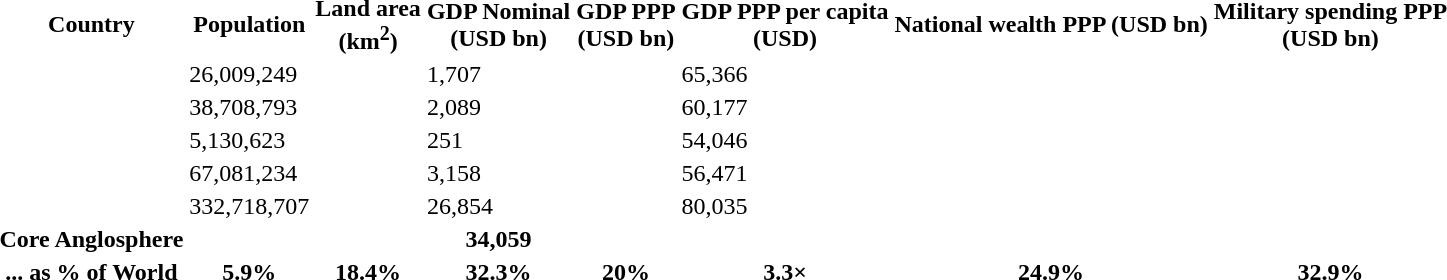<table>
<tr>
<th>Country</th>
<th>Population</th>
<th>Land area<br>(km<sup>2</sup>)</th>
<th>GDP Nominal<br>(USD bn)</th>
<th>GDP PPP<br>(USD bn)</th>
<th>GDP PPP per capita<br>(USD)</th>
<th>National wealth PPP (USD bn)</th>
<th>Military spending PPP<br>(USD bn)</th>
</tr>
<tr>
<td align="left"></td>
<td>26,009,249</td>
<td></td>
<td>1,707</td>
<td style="text-align:center;"></td>
<td>65,366</td>
<td></td>
<td></td>
</tr>
<tr>
<td align="left"></td>
<td>38,708,793</td>
<td></td>
<td>2,089</td>
<td style="text-align:center;"></td>
<td>60,177</td>
<td></td>
<td></td>
</tr>
<tr>
<td align="left"></td>
<td>5,130,623</td>
<td></td>
<td>251</td>
<td style="text-align:center;"></td>
<td>54,046</td>
<td></td>
<td></td>
</tr>
<tr>
<td align="left"></td>
<td>67,081,234</td>
<td></td>
<td>3,158</td>
<td style="text-align:center;"></td>
<td>56,471</td>
<td></td>
<td></td>
</tr>
<tr>
<td align="left"></td>
<td>332,718,707</td>
<td></td>
<td>26,854</td>
<td style="text-align:center;"></td>
<td>80,035</td>
<td></td>
<td></td>
</tr>
<tr>
<th align="left">Core Anglosphere</th>
<th></th>
<th></th>
<th>34,059</th>
<th></th>
<th></th>
<th></th>
<th></th>
</tr>
<tr>
<th>... as % of World</th>
<th>5.9%</th>
<th>18.4%</th>
<th>32.3%</th>
<th>20%</th>
<th>3.3×</th>
<th>24.9%</th>
<th>32.9%</th>
</tr>
</table>
